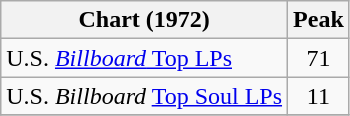<table class="wikitable">
<tr>
<th>Chart (1972)</th>
<th>Peak<br></th>
</tr>
<tr>
<td>U.S. <a href='#'><em>Billboard</em> Top LPs</a></td>
<td align="center">71</td>
</tr>
<tr>
<td>U.S. <em>Billboard</em> <a href='#'>Top Soul LPs</a></td>
<td align="center">11</td>
</tr>
<tr>
</tr>
</table>
